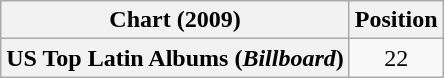<table class="wikitable plainrowheaders" style="text-align:center">
<tr>
<th scope="col">Chart (2009)</th>
<th scope="col">Position</th>
</tr>
<tr>
<th scope="row">US Top Latin Albums (<em>Billboard</em>)</th>
<td>22</td>
</tr>
</table>
